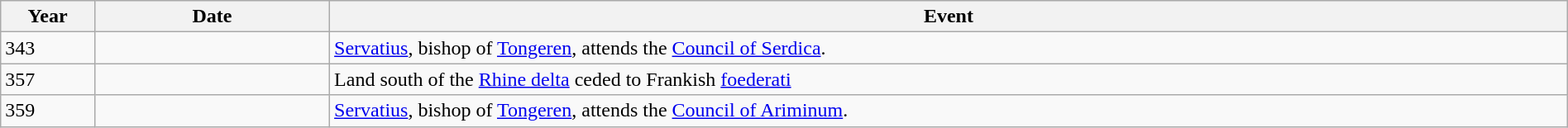<table class="wikitable" width="100%">
<tr>
<th style="width:6%">Year</th>
<th style="width:15%">Date</th>
<th>Event</th>
</tr>
<tr>
<td>343</td>
<td></td>
<td><a href='#'>Servatius</a>, bishop of <a href='#'>Tongeren</a>, attends the <a href='#'>Council of Serdica</a>.</td>
</tr>
<tr>
<td>357</td>
<td></td>
<td>Land south of the <a href='#'>Rhine delta</a> ceded to Frankish <a href='#'>foederati</a></td>
</tr>
<tr>
<td>359</td>
<td></td>
<td><a href='#'>Servatius</a>, bishop of <a href='#'>Tongeren</a>, attends the <a href='#'>Council of Ariminum</a>.</td>
</tr>
</table>
